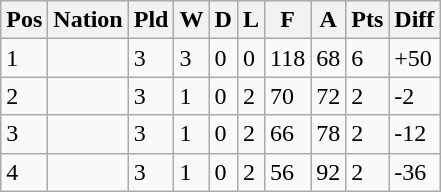<table class="wikitable">
<tr>
<th>Pos</th>
<th>Nation</th>
<th>Pld</th>
<th>W</th>
<th>D</th>
<th>L</th>
<th>F</th>
<th>A</th>
<th>Pts</th>
<th>Diff</th>
</tr>
<tr>
<td>1</td>
<td></td>
<td>3</td>
<td>3</td>
<td>0</td>
<td>0</td>
<td>118</td>
<td>68</td>
<td>6</td>
<td>+50</td>
</tr>
<tr>
<td>2</td>
<td></td>
<td>3</td>
<td>1</td>
<td>0</td>
<td>2</td>
<td>70</td>
<td>72</td>
<td>2</td>
<td>-2</td>
</tr>
<tr>
<td>3</td>
<td></td>
<td>3</td>
<td>1</td>
<td>0</td>
<td>2</td>
<td>66</td>
<td>78</td>
<td>2</td>
<td>-12</td>
</tr>
<tr>
<td>4</td>
<td></td>
<td>3</td>
<td>1</td>
<td>0</td>
<td>2</td>
<td>56</td>
<td>92</td>
<td>2</td>
<td>-36</td>
</tr>
</table>
